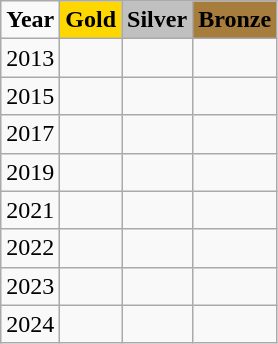<table class="wikitable">
<tr>
<td><strong>Year</strong></td>
<td !align="center" bgcolor="gold" colspan="1"><strong>Gold</strong></td>
<td !align="center" bgcolor="silver" colspan="1"><strong>Silver</strong></td>
<td !align="center" bgcolor="#a67d3d" colspan="1"><strong>Bronze</strong></td>
</tr>
<tr>
<td>2013</td>
<td></td>
<td></td>
<td></td>
</tr>
<tr>
<td>2015</td>
<td></td>
<td></td>
<td></td>
</tr>
<tr>
<td>2017</td>
<td></td>
<td></td>
<td></td>
</tr>
<tr>
<td>2019</td>
<td></td>
<td></td>
<td></td>
</tr>
<tr>
<td>2021 </td>
<td></td>
<td></td>
<td></td>
</tr>
<tr>
<td>2022 </td>
<td></td>
<td></td>
<td></td>
</tr>
<tr>
<td>2023 </td>
<td></td>
<td></td>
<td></td>
</tr>
<tr>
<td>2024 </td>
<td></td>
<td></td>
<td></td>
</tr>
</table>
